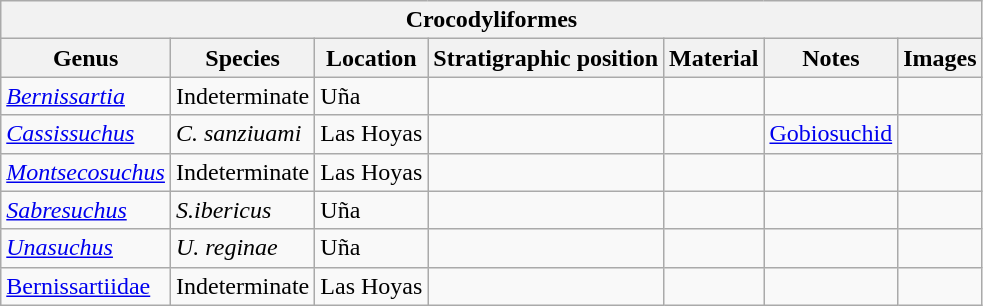<table class="wikitable" align="center">
<tr>
<th colspan="7" align="center">Crocodyliformes</th>
</tr>
<tr>
<th>Genus</th>
<th>Species</th>
<th>Location</th>
<th>Stratigraphic position</th>
<th>Material</th>
<th>Notes</th>
<th>Images</th>
</tr>
<tr>
<td><em><a href='#'>Bernissartia</a></em></td>
<td>Indeterminate</td>
<td>Uña</td>
<td></td>
<td></td>
<td></td>
<td></td>
</tr>
<tr>
<td><em><a href='#'>Cassissuchus</a></em></td>
<td><em>C. sanziuami</em></td>
<td>Las Hoyas</td>
<td></td>
<td></td>
<td><a href='#'>Gobiosuchid</a></td>
<td></td>
</tr>
<tr>
<td><em><a href='#'>Montsecosuchus</a></em></td>
<td>Indeterminate</td>
<td>Las Hoyas</td>
<td></td>
<td></td>
<td></td>
<td></td>
</tr>
<tr>
<td><em><a href='#'>Sabresuchus</a></em></td>
<td><em>S.ibericus</em></td>
<td>Uña</td>
<td></td>
<td></td>
<td></td>
<td></td>
</tr>
<tr>
<td><em><a href='#'>Unasuchus</a></em></td>
<td><em>U. reginae</em></td>
<td>Uña</td>
<td></td>
<td></td>
<td></td>
<td></td>
</tr>
<tr>
<td><a href='#'>Bernissartiidae</a></td>
<td>Indeterminate</td>
<td>Las Hoyas</td>
<td></td>
<td></td>
<td></td>
<td></td>
</tr>
</table>
